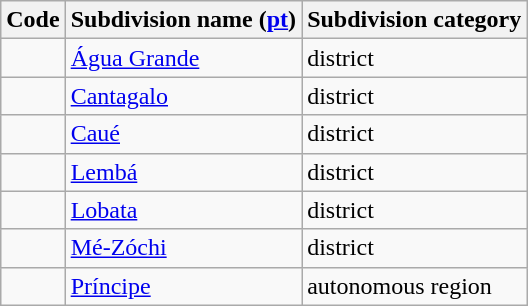<table class="wikitable sortable">
<tr>
<th>Code</th>
<th>Subdivision name (<a href='#'>pt</a>)</th>
<th>Subdivision category</th>
</tr>
<tr>
<td></td>
<td><a href='#'>Água Grande</a></td>
<td>district</td>
</tr>
<tr>
<td></td>
<td><a href='#'>Cantagalo</a></td>
<td>district</td>
</tr>
<tr>
<td></td>
<td><a href='#'>Caué</a></td>
<td>district</td>
</tr>
<tr>
<td></td>
<td><a href='#'>Lembá</a></td>
<td>district</td>
</tr>
<tr>
<td></td>
<td><a href='#'>Lobata</a></td>
<td>district</td>
</tr>
<tr>
<td></td>
<td><a href='#'>Mé-Zóchi</a></td>
<td>district</td>
</tr>
<tr>
<td></td>
<td><a href='#'>Príncipe</a></td>
<td>autonomous region</td>
</tr>
</table>
